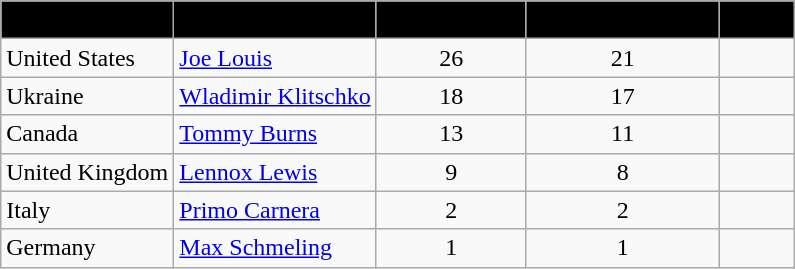<table class="wikitable sortable">
<tr>
<th style="background: #D1EEEE; background: black;« width=»10%"><span>Country</span></th>
<th style="background: #D1EEEE; background: black;« width=»10%"><span>Champion</span></th>
<th style="background: #D1EEEE; background: black;« width=»10%"><span>Title defenses</span></th>
<th style="background: #D1EEEE; background: black;« width=»10%"><span>Beaten opponents</span></th>
<th style="background: #D1EEEE; background: black;« width=»10%"><span>Fights</span></th>
</tr>
<tr>
<td>United States</td>
<td align=left><a href='#'>Joe Louis</a></td>
<td align=center>26</td>
<td align=center>21</td>
<td></td>
</tr>
<tr>
<td>Ukraine</td>
<td align=left><a href='#'>Wladimir Klitschko</a></td>
<td align=center>18</td>
<td align=center>17</td>
<td></td>
</tr>
<tr>
<td>Canada</td>
<td align=left><a href='#'>Tommy Burns</a></td>
<td align=center>13</td>
<td align=center>11</td>
<td></td>
</tr>
<tr>
<td>United Kingdom</td>
<td align=left><a href='#'>Lennox Lewis</a></td>
<td align=center>9</td>
<td align=center>8</td>
<td></td>
</tr>
<tr>
<td>Italy</td>
<td align=left><a href='#'>Primo Carnera</a></td>
<td align=center>2</td>
<td align=center>2</td>
<td></td>
</tr>
<tr>
<td>Germany</td>
<td align="left"><a href='#'>Max Schmeling</a></td>
<td align=center>1</td>
<td align=center>1</td>
<td></td>
</tr>
</table>
